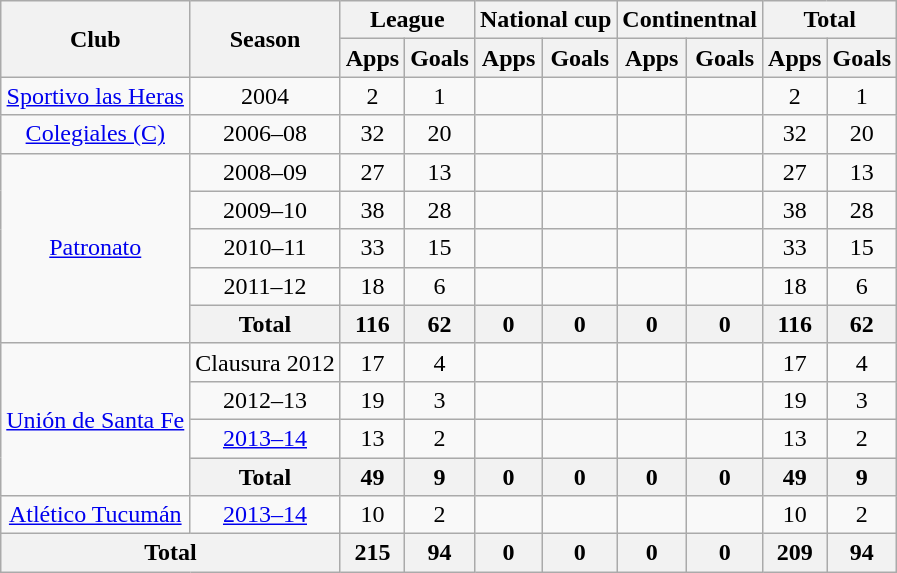<table class="wikitable" style="text-align:center">
<tr>
<th rowspan="2">Club</th>
<th rowspan="2">Season</th>
<th colspan="2">League</th>
<th colspan="2">National cup</th>
<th colspan="2">Continentnal</th>
<th colspan="2">Total</th>
</tr>
<tr>
<th>Apps</th>
<th>Goals</th>
<th>Apps</th>
<th>Goals</th>
<th>Apps</th>
<th>Goals</th>
<th>Apps</th>
<th>Goals</th>
</tr>
<tr>
<td><a href='#'>Sportivo las Heras</a></td>
<td>2004</td>
<td>2</td>
<td>1</td>
<td></td>
<td></td>
<td></td>
<td></td>
<td>2</td>
<td>1</td>
</tr>
<tr>
<td><a href='#'>Colegiales (C)</a></td>
<td>2006–08</td>
<td>32</td>
<td>20</td>
<td></td>
<td></td>
<td></td>
<td></td>
<td>32</td>
<td>20</td>
</tr>
<tr>
<td rowspan="5"><a href='#'>Patronato</a></td>
<td>2008–09</td>
<td>27</td>
<td>13</td>
<td></td>
<td></td>
<td></td>
<td></td>
<td>27</td>
<td>13</td>
</tr>
<tr>
<td>2009–10</td>
<td>38</td>
<td>28</td>
<td></td>
<td></td>
<td></td>
<td></td>
<td>38</td>
<td>28</td>
</tr>
<tr>
<td>2010–11</td>
<td>33</td>
<td>15</td>
<td></td>
<td></td>
<td></td>
<td></td>
<td>33</td>
<td>15</td>
</tr>
<tr>
<td>2011–12</td>
<td>18</td>
<td>6</td>
<td></td>
<td></td>
<td></td>
<td></td>
<td>18</td>
<td>6</td>
</tr>
<tr>
<th colspan="1">Total</th>
<th>116</th>
<th>62</th>
<th>0</th>
<th>0</th>
<th>0</th>
<th>0</th>
<th>116</th>
<th>62</th>
</tr>
<tr>
<td rowspan="4"><a href='#'>Unión de Santa Fe</a></td>
<td>Clausura 2012</td>
<td>17</td>
<td>4</td>
<td></td>
<td></td>
<td></td>
<td></td>
<td>17</td>
<td>4</td>
</tr>
<tr>
<td>2012–13</td>
<td>19</td>
<td>3</td>
<td></td>
<td></td>
<td></td>
<td></td>
<td>19</td>
<td>3</td>
</tr>
<tr>
<td><a href='#'>2013–14</a></td>
<td>13</td>
<td>2</td>
<td></td>
<td></td>
<td></td>
<td></td>
<td>13</td>
<td>2</td>
</tr>
<tr>
<th colspan="1">Total</th>
<th>49</th>
<th>9</th>
<th>0</th>
<th>0</th>
<th>0</th>
<th>0</th>
<th>49</th>
<th>9</th>
</tr>
<tr>
<td><a href='#'>Atlético Tucumán</a></td>
<td><a href='#'>2013–14</a></td>
<td>10</td>
<td>2</td>
<td></td>
<td></td>
<td></td>
<td></td>
<td>10</td>
<td>2</td>
</tr>
<tr>
<th colspan="2">Total</th>
<th>215</th>
<th>94</th>
<th>0</th>
<th>0</th>
<th>0</th>
<th>0</th>
<th>209</th>
<th>94</th>
</tr>
</table>
